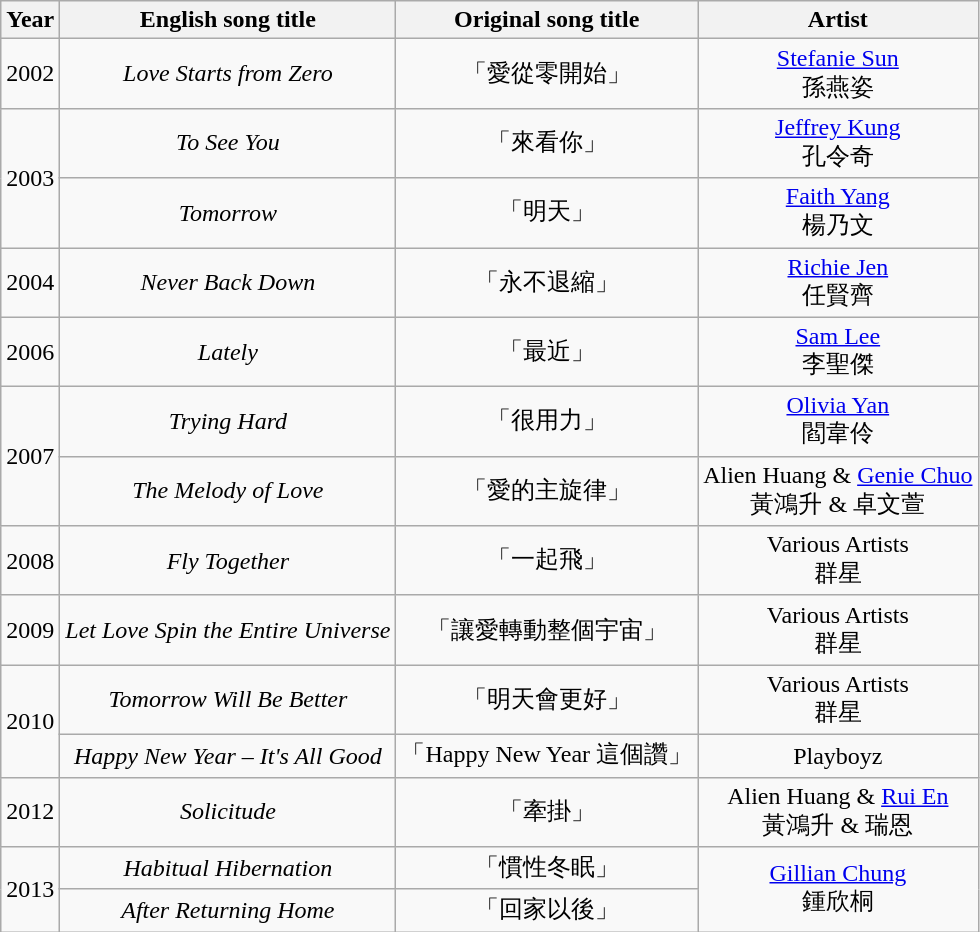<table class="wikitable" style="text-align:center;">
<tr>
<th>Year</th>
<th>English song title</th>
<th>Original song title</th>
<th>Artist</th>
</tr>
<tr>
<td>2002</td>
<td><em>Love Starts from Zero</em></td>
<td>「愛從零開始」</td>
<td><a href='#'>Stefanie Sun</a><br>孫燕姿</td>
</tr>
<tr>
<td rowspan="2">2003</td>
<td><em>To See You</em></td>
<td>「來看你」</td>
<td><a href='#'>Jeffrey Kung</a><br>孔令奇</td>
</tr>
<tr>
<td><em>Tomorrow</em></td>
<td>「明天」</td>
<td><a href='#'>Faith Yang</a><br>楊乃文</td>
</tr>
<tr>
<td>2004</td>
<td><em>Never Back Down</em></td>
<td>「永不退縮」</td>
<td><a href='#'>Richie Jen</a><br>任賢齊</td>
</tr>
<tr>
<td>2006</td>
<td><em>Lately</em></td>
<td>「最近」</td>
<td><a href='#'>Sam Lee</a><br>李聖傑</td>
</tr>
<tr>
<td rowspan="2">2007</td>
<td><em>Trying Hard</em></td>
<td>「很用力」</td>
<td><a href='#'>Olivia Yan</a><br>閻韋伶</td>
</tr>
<tr>
<td><em>The Melody of Love</em></td>
<td>「愛的主旋律」</td>
<td>Alien Huang & <a href='#'>Genie Chuo</a><br>黃鴻升 & 卓文萱</td>
</tr>
<tr>
<td>2008</td>
<td><em>Fly Together</em></td>
<td>「一起飛」</td>
<td>Various Artists<br>群星</td>
</tr>
<tr>
<td>2009</td>
<td><em>Let Love Spin the Entire Universe</em></td>
<td>「讓愛轉動整個宇宙」</td>
<td>Various Artists<br>群星</td>
</tr>
<tr>
<td rowspan="2">2010</td>
<td><em>Tomorrow Will Be Better</em></td>
<td>「明天會更好」</td>
<td>Various Artists<br>群星</td>
</tr>
<tr>
<td><em>Happy New Year – It's All Good</em></td>
<td>「Happy New Year 這個讚」</td>
<td>Playboyz</td>
</tr>
<tr>
<td>2012</td>
<td><em>Solicitude</em></td>
<td>「牽掛」</td>
<td>Alien Huang & <a href='#'>Rui En</a><br>黃鴻升 & 瑞恩</td>
</tr>
<tr>
<td rowspan="2">2013</td>
<td><em>Habitual Hibernation</em></td>
<td>「慣性冬眠」</td>
<td rowspan="2"><a href='#'>Gillian Chung</a><br>鍾欣桐</td>
</tr>
<tr>
<td><em>After Returning Home</em></td>
<td>「回家以後」</td>
</tr>
</table>
